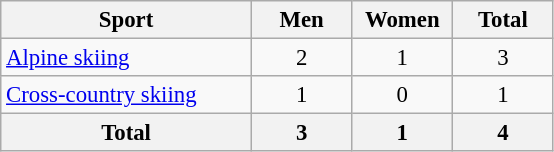<table class="wikitable" style="text-align:center; font-size: 95%">
<tr>
<th width=160>Sport</th>
<th width=60>Men</th>
<th width=60>Women</th>
<th width=60>Total</th>
</tr>
<tr>
<td align=left><a href='#'>Alpine skiing</a></td>
<td>2</td>
<td>1</td>
<td>3</td>
</tr>
<tr>
<td align=left><a href='#'>Cross-country skiing</a></td>
<td>1</td>
<td>0</td>
<td>1</td>
</tr>
<tr>
<th>Total</th>
<th>3</th>
<th>1</th>
<th>4</th>
</tr>
</table>
